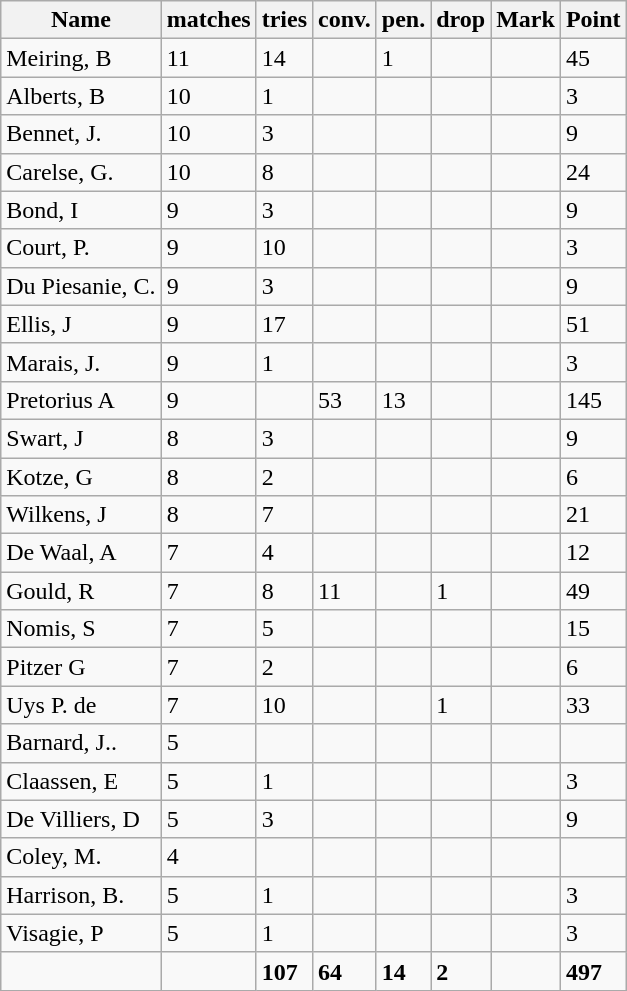<table class="wikitable" border="1">
<tr>
<th>Name</th>
<th>matches</th>
<th>tries</th>
<th>conv.</th>
<th>pen.</th>
<th>drop</th>
<th>Mark</th>
<th>Point</th>
</tr>
<tr>
<td>Meiring, B</td>
<td>11</td>
<td>14</td>
<td></td>
<td>1</td>
<td></td>
<td></td>
<td>45</td>
</tr>
<tr>
<td>Alberts, B</td>
<td>10</td>
<td>1</td>
<td></td>
<td></td>
<td></td>
<td></td>
<td>3</td>
</tr>
<tr>
<td>Bennet, J.</td>
<td>10</td>
<td>3</td>
<td></td>
<td></td>
<td></td>
<td></td>
<td>9</td>
</tr>
<tr>
<td>Carelse, G.</td>
<td>10</td>
<td>8</td>
<td></td>
<td></td>
<td></td>
<td></td>
<td>24</td>
</tr>
<tr>
<td>Bond, I</td>
<td>9</td>
<td>3</td>
<td></td>
<td></td>
<td></td>
<td></td>
<td>9</td>
</tr>
<tr>
<td>Court, P.</td>
<td>9</td>
<td>10</td>
<td></td>
<td></td>
<td></td>
<td></td>
<td>3</td>
</tr>
<tr>
<td>Du Piesanie, C.</td>
<td>9</td>
<td>3</td>
<td></td>
<td></td>
<td></td>
<td></td>
<td>9</td>
</tr>
<tr>
<td>Ellis, J</td>
<td>9</td>
<td>17</td>
<td></td>
<td></td>
<td></td>
<td></td>
<td>51</td>
</tr>
<tr>
<td>Marais, J.</td>
<td>9</td>
<td>1</td>
<td></td>
<td></td>
<td></td>
<td></td>
<td>3</td>
</tr>
<tr>
<td>Pretorius A</td>
<td>9</td>
<td></td>
<td>53</td>
<td>13</td>
<td></td>
<td></td>
<td>145</td>
</tr>
<tr>
<td>Swart, J</td>
<td>8</td>
<td>3</td>
<td></td>
<td></td>
<td></td>
<td></td>
<td>9</td>
</tr>
<tr>
<td>Kotze, G</td>
<td>8</td>
<td>2</td>
<td></td>
<td></td>
<td></td>
<td></td>
<td>6</td>
</tr>
<tr>
<td>Wilkens, J</td>
<td>8</td>
<td>7</td>
<td></td>
<td></td>
<td></td>
<td></td>
<td>21</td>
</tr>
<tr>
<td>De Waal, A</td>
<td>7</td>
<td>4</td>
<td></td>
<td></td>
<td></td>
<td></td>
<td>12</td>
</tr>
<tr>
<td>Gould, R</td>
<td>7</td>
<td>8</td>
<td>11</td>
<td></td>
<td>1</td>
<td></td>
<td>49</td>
</tr>
<tr>
<td>Nomis, S</td>
<td>7</td>
<td>5</td>
<td></td>
<td></td>
<td></td>
<td></td>
<td>15</td>
</tr>
<tr>
<td>Pitzer G</td>
<td>7</td>
<td>2</td>
<td></td>
<td></td>
<td></td>
<td></td>
<td>6</td>
</tr>
<tr>
<td>Uys P. de</td>
<td>7</td>
<td>10</td>
<td></td>
<td></td>
<td>1</td>
<td></td>
<td>33</td>
</tr>
<tr>
<td>Barnard, J..</td>
<td>5</td>
<td></td>
<td></td>
<td></td>
<td></td>
<td></td>
<td></td>
</tr>
<tr>
<td>Claassen, E</td>
<td>5</td>
<td>1</td>
<td></td>
<td></td>
<td></td>
<td></td>
<td>3</td>
</tr>
<tr>
<td>De Villiers, D</td>
<td>5</td>
<td>3</td>
<td></td>
<td></td>
<td></td>
<td></td>
<td>9</td>
</tr>
<tr>
<td>Coley, M.</td>
<td>4</td>
<td></td>
<td></td>
<td></td>
<td></td>
<td></td>
<td></td>
</tr>
<tr>
<td>Harrison, B.</td>
<td>5</td>
<td>1</td>
<td></td>
<td></td>
<td></td>
<td></td>
<td>3</td>
</tr>
<tr>
<td>Visagie, P</td>
<td>5</td>
<td>1</td>
<td></td>
<td></td>
<td></td>
<td></td>
<td>3</td>
</tr>
<tr>
<td></td>
<td></td>
<td><strong>107</strong></td>
<td><strong>64</strong></td>
<td><strong>14</strong></td>
<td><strong>2</strong></td>
<td></td>
<td><strong>497</strong></td>
</tr>
</table>
